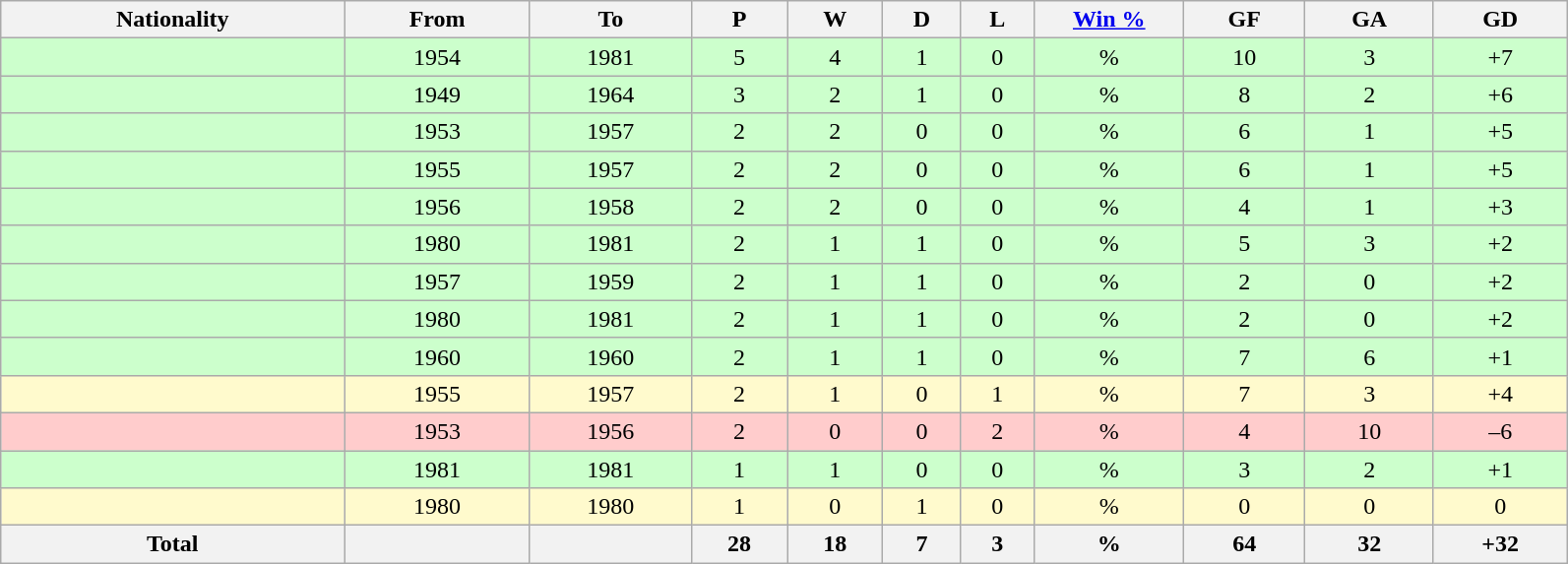<table class="wikitable sortable" style="width:84%; text-align: center;">
<tr>
<th width="40">Nationality</th>
<th width="2">From</th>
<th width="2">To</th>
<th width="2">P</th>
<th width="2">W</th>
<th width="2">D</th>
<th width="2">L</th>
<th width="2"><a href='#'>Win %</a></th>
<th width="2">GF</th>
<th width="2">GA</th>
<th width="2" data-sort-type="number">GD</th>
</tr>
<tr bgcolor=#CCFFCC>
<td align=left></td>
<td align=center>1954</td>
<td align=center>1981</td>
<td>5</td>
<td>4</td>
<td>1</td>
<td>0</td>
<td>%</td>
<td>10</td>
<td>3</td>
<td>+7</td>
</tr>
<tr bgcolor=#CCFFCC>
<td align=left></td>
<td align=center>1949</td>
<td align=center>1964</td>
<td>3</td>
<td>2</td>
<td>1</td>
<td>0</td>
<td>%</td>
<td>8</td>
<td>2</td>
<td>+6</td>
</tr>
<tr bgcolor=#CCFFCC>
<td align=left></td>
<td align=center>1953</td>
<td align=center>1957</td>
<td>2</td>
<td>2</td>
<td>0</td>
<td>0</td>
<td>%</td>
<td>6</td>
<td>1</td>
<td>+5</td>
</tr>
<tr bgcolor=#CCFFCC>
<td align=left></td>
<td align=center>1955</td>
<td align=center>1957</td>
<td>2</td>
<td>2</td>
<td>0</td>
<td>0</td>
<td>%</td>
<td>6</td>
<td>1</td>
<td>+5</td>
</tr>
<tr bgcolor=#CCFFCC>
<td align=left></td>
<td align=center>1956</td>
<td align=center>1958</td>
<td>2</td>
<td>2</td>
<td>0</td>
<td>0</td>
<td>%</td>
<td>4</td>
<td>1</td>
<td>+3</td>
</tr>
<tr bgcolor=#CCFFCC>
<td align=left></td>
<td align=center>1980</td>
<td align=center>1981</td>
<td>2</td>
<td>1</td>
<td>1</td>
<td>0</td>
<td>%</td>
<td>5</td>
<td>3</td>
<td>+2</td>
</tr>
<tr bgcolor=#CCFFCC>
<td align=left></td>
<td align=center>1957</td>
<td align=center>1959</td>
<td>2</td>
<td>1</td>
<td>1</td>
<td>0</td>
<td>%</td>
<td>2</td>
<td>0</td>
<td>+2</td>
</tr>
<tr bgcolor=#CCFFCC>
<td align=left></td>
<td align=center>1980</td>
<td align=center>1981</td>
<td>2</td>
<td>1</td>
<td>1</td>
<td>0</td>
<td>%</td>
<td>2</td>
<td>0</td>
<td>+2</td>
</tr>
<tr bgcolor=#CCFFCC>
<td align=left></td>
<td align=center>1960</td>
<td align=center>1960</td>
<td>2</td>
<td>1</td>
<td>1</td>
<td>0</td>
<td>%</td>
<td>7</td>
<td>6</td>
<td>+1</td>
</tr>
<tr bgcolor=LemonChiffon>
<td align=left></td>
<td align=center>1955</td>
<td align=center>1957</td>
<td>2</td>
<td>1</td>
<td>0</td>
<td>1</td>
<td>%</td>
<td>7</td>
<td>3</td>
<td>+4</td>
</tr>
<tr bgcolor=#FFCCCC>
<td align=left></td>
<td align=center>1953</td>
<td align=center>1956</td>
<td>2</td>
<td>0</td>
<td>0</td>
<td>2</td>
<td>%</td>
<td>4</td>
<td>10</td>
<td>–6</td>
</tr>
<tr bgcolor=#CCFFCC>
<td align=left></td>
<td align=center>1981</td>
<td align=center>1981</td>
<td>1</td>
<td>1</td>
<td>0</td>
<td>0</td>
<td>%</td>
<td>3</td>
<td>2</td>
<td>+1</td>
</tr>
<tr bgcolor=LemonChiffon>
<td align=left></td>
<td align=center>1980</td>
<td align=center>1980</td>
<td>1</td>
<td>0</td>
<td>1</td>
<td>0</td>
<td>%</td>
<td>0</td>
<td>0</td>
<td>0</td>
</tr>
<tr class="sortbottom">
<th>Total</th>
<th></th>
<th></th>
<th>28</th>
<th>18</th>
<th>7</th>
<th>3</th>
<th>%</th>
<th>64</th>
<th>32</th>
<th>+32</th>
</tr>
</table>
